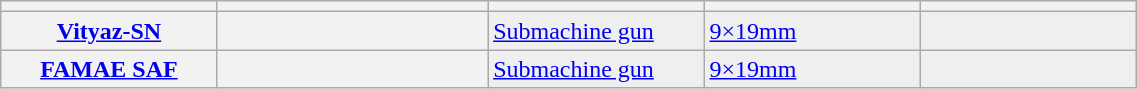<table class="wikitable" style="width:60%;">
<tr>
<th style="width:12%;"></th>
<th style="width:15%;"></th>
<th style="width:12%;"></th>
<th style="width:12%;"></th>
<th style="width:12%;"></th>
</tr>
<tr style="background:#efefef; color:black">
<th><a href='#'>Vityaz-SN</a></th>
<th></th>
<td><a href='#'>Submachine gun</a></td>
<td><a href='#'>9×19mm</a></td>
<td></td>
</tr>
<tr style="background:#efefef; color:black">
<th><a href='#'>FAMAE SAF</a></th>
<th></th>
<td><a href='#'>Submachine gun</a></td>
<td><a href='#'>9×19mm</a></td>
<td></td>
</tr>
</table>
